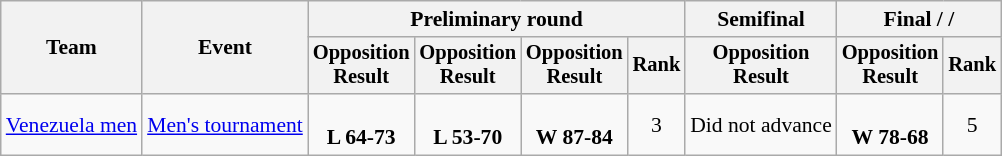<table class=wikitable style=font-size:90%;text-align:center>
<tr>
<th rowspan=2>Team</th>
<th rowspan=2>Event</th>
<th colspan=4>Preliminary round</th>
<th>Semifinal</th>
<th colspan=2>Final /  / </th>
</tr>
<tr style=font-size:95%>
<th>Opposition<br>Result</th>
<th>Opposition<br>Result</th>
<th>Opposition<br>Result</th>
<th>Rank</th>
<th>Opposition<br>Result</th>
<th>Opposition<br>Result</th>
<th>Rank</th>
</tr>
<tr>
<td align=left><a href='#'>Venezuela men</a> </td>
<td align=left><a href='#'>Men's tournament</a></td>
<td><br> <strong>L 64-73</strong></td>
<td><br> <strong>L 53-70</strong></td>
<td><br> <strong>W 87-84</strong></td>
<td>3</td>
<td>Did not advance</td>
<td><br><strong>W 78-68</strong></td>
<td>5</td>
</tr>
</table>
